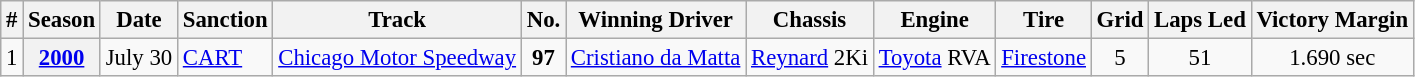<table class="wikitable" style="font-size:95%;">
<tr>
<th>#</th>
<th>Season</th>
<th>Date</th>
<th>Sanction</th>
<th>Track</th>
<th>No.</th>
<th>Winning Driver</th>
<th>Chassis</th>
<th>Engine</th>
<th>Tire</th>
<th>Grid</th>
<th>Laps Led</th>
<th>Victory Margin</th>
</tr>
<tr>
<td>1</td>
<th><a href='#'>2000</a></th>
<td>July 30</td>
<td><a href='#'>CART</a></td>
<td><a href='#'>Chicago Motor Speedway</a></td>
<td align=center><strong>97</strong></td>
<td> <a href='#'>Cristiano da Matta</a></td>
<td><a href='#'>Reynard</a> 2Ki</td>
<td><a href='#'>Toyota</a> RVA</td>
<td><a href='#'>Firestone</a></td>
<td align=center>5</td>
<td align=center>51</td>
<td align=center>1.690 sec</td>
</tr>
</table>
